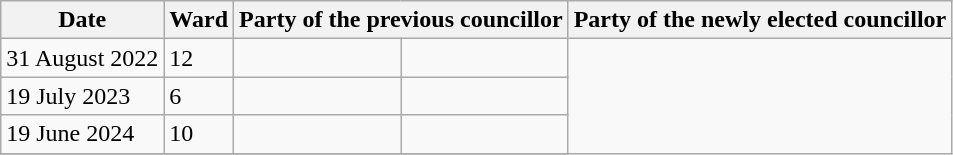<table class="wikitable">
<tr>
<th>Date</th>
<th>Ward</th>
<th colspan="2">Party of the previous councillor</th>
<th colspan="2">Party of the newly elected councillor</th>
</tr>
<tr>
<td>31 August 2022</td>
<td>12</td>
<td></td>
<td></td>
</tr>
<tr>
<td>19 July 2023</td>
<td>6</td>
<td></td>
<td></td>
</tr>
<tr>
<td>19 June 2024</td>
<td>10</td>
<td></td>
<td></td>
</tr>
<tr>
</tr>
</table>
